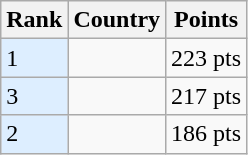<table class="wikitable sortable">
<tr>
<th>Rank</th>
<th>Country</th>
<th>Points</th>
</tr>
<tr>
<td bgcolor = DDEEFF>1</td>
<td align=left></td>
<td>223 pts</td>
</tr>
<tr>
<td bgcolor = DDEEFF>3</td>
<td align=left></td>
<td>217 pts</td>
</tr>
<tr>
<td bgcolor = DDEEFF>2</td>
<td align=left></td>
<td>186 pts</td>
</tr>
</table>
